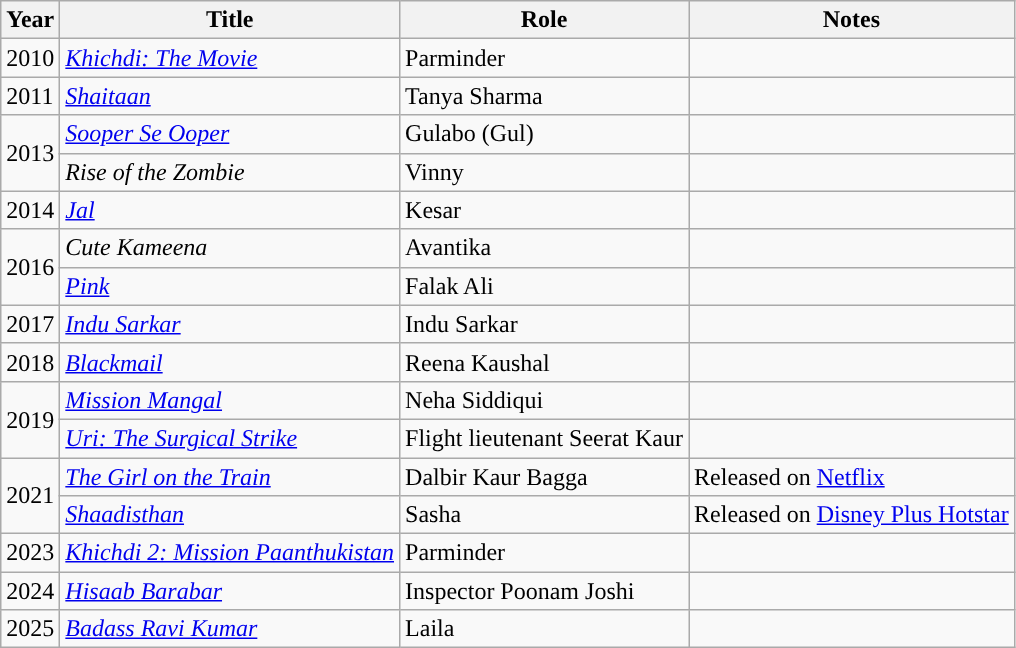<table class="wikitable sortable">
<tr>
<th>Year</th>
<th>Title</th>
<th>Role</th>
<th>Notes</th>
</tr>
<tr>
<td>2010</td>
<td><em><a href='#'>Khichdi: The Movie</a></em></td>
<td>Parminder</td>
<td></td>
</tr>
<tr>
<td>2011</td>
<td><em><a href='#'>Shaitaan</a></em></td>
<td>Tanya Sharma</td>
<td></td>
</tr>
<tr>
<td rowspan="2">2013</td>
<td><em><a href='#'>Sooper Se Ooper</a></em></td>
<td>Gulabo (Gul)</td>
<td></td>
</tr>
<tr>
<td><em>Rise of the Zombie</em></td>
<td>Vinny</td>
<td></td>
</tr>
<tr>
<td>2014</td>
<td><em><a href='#'>Jal</a></em></td>
<td>Kesar</td>
<td></td>
</tr>
<tr>
<td rowspan="2">2016</td>
<td><em>Cute Kameena</em></td>
<td>Avantika</td>
<td></td>
</tr>
<tr>
<td><em><a href='#'>Pink</a></em></td>
<td>Falak Ali</td>
<td></td>
</tr>
<tr>
<td>2017</td>
<td><em><a href='#'>Indu Sarkar</a></em></td>
<td>Indu Sarkar</td>
<td></td>
</tr>
<tr>
<td>2018</td>
<td><em><a href='#'>Blackmail</a></em></td>
<td>Reena Kaushal</td>
<td></td>
</tr>
<tr>
<td rowspan="2”">2019</td>
<td><em><a href='#'>Mission Mangal</a></em></td>
<td>Neha Siddiqui</td>
<td></td>
</tr>
<tr>
<td><em><a href='#'>Uri: The Surgical Strike</a></em></td>
<td>Flight lieutenant Seerat Kaur</td>
<td></td>
</tr>
<tr>
<td rowspan="2">2021</td>
<td><em><a href='#'>The Girl on the Train</a></em></td>
<td>Dalbir Kaur Bagga</td>
<td>Released on <a href='#'>Netflix</a></td>
</tr>
<tr>
<td><em><a href='#'>Shaadisthan</a></em></td>
<td>Sasha</td>
<td>Released on <a href='#'>Disney Plus Hotstar</a></td>
</tr>
<tr>
<td>2023</td>
<td><em><a href='#'>Khichdi 2: Mission Paanthukistan</a></em></td>
<td>Parminder</td>
<td></td>
</tr>
<tr>
<td>2024</td>
<td><em><a href='#'>Hisaab Barabar</a></em></td>
<td>Inspector Poonam Joshi</td>
<td></td>
</tr>
<tr>
<td>2025</td>
<td><em><a href='#'>Badass Ravi Kumar</a></em></td>
<td>Laila</td>
<td></td>
</tr>
</table>
